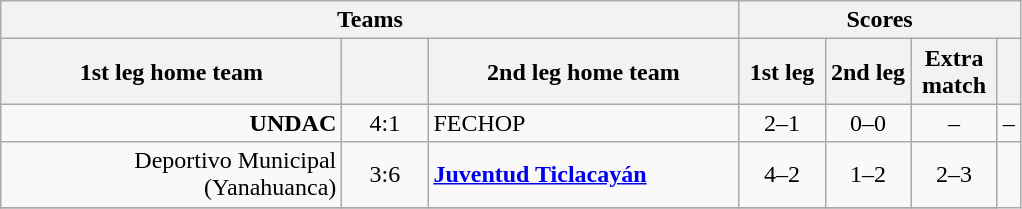<table class="wikitable" style="text-align: center;">
<tr>
<th colspan=3>Teams</th>
<th colspan=4>Scores</th>
</tr>
<tr>
<th width="220">1st leg home team</th>
<th width="50"></th>
<th width="200">2nd leg home team</th>
<th width="50">1st leg</th>
<th width="50">2nd leg</th>
<th width="50">Extra match</th>
<th></th>
</tr>
<tr>
<td align=right><strong>UNDAC</strong></td>
<td>4:1</td>
<td align=left>FECHOP</td>
<td>2–1</td>
<td>0–0</td>
<td>–</td>
<td>–</td>
</tr>
<tr>
<td align=right>Deportivo Municipal (Yanahuanca)</td>
<td>3:6</td>
<td align=left><strong><a href='#'>Juventud Ticlacayán</a></strong></td>
<td>4–2</td>
<td>1–2</td>
<td>2–3</td>
</tr>
<tr>
</tr>
</table>
